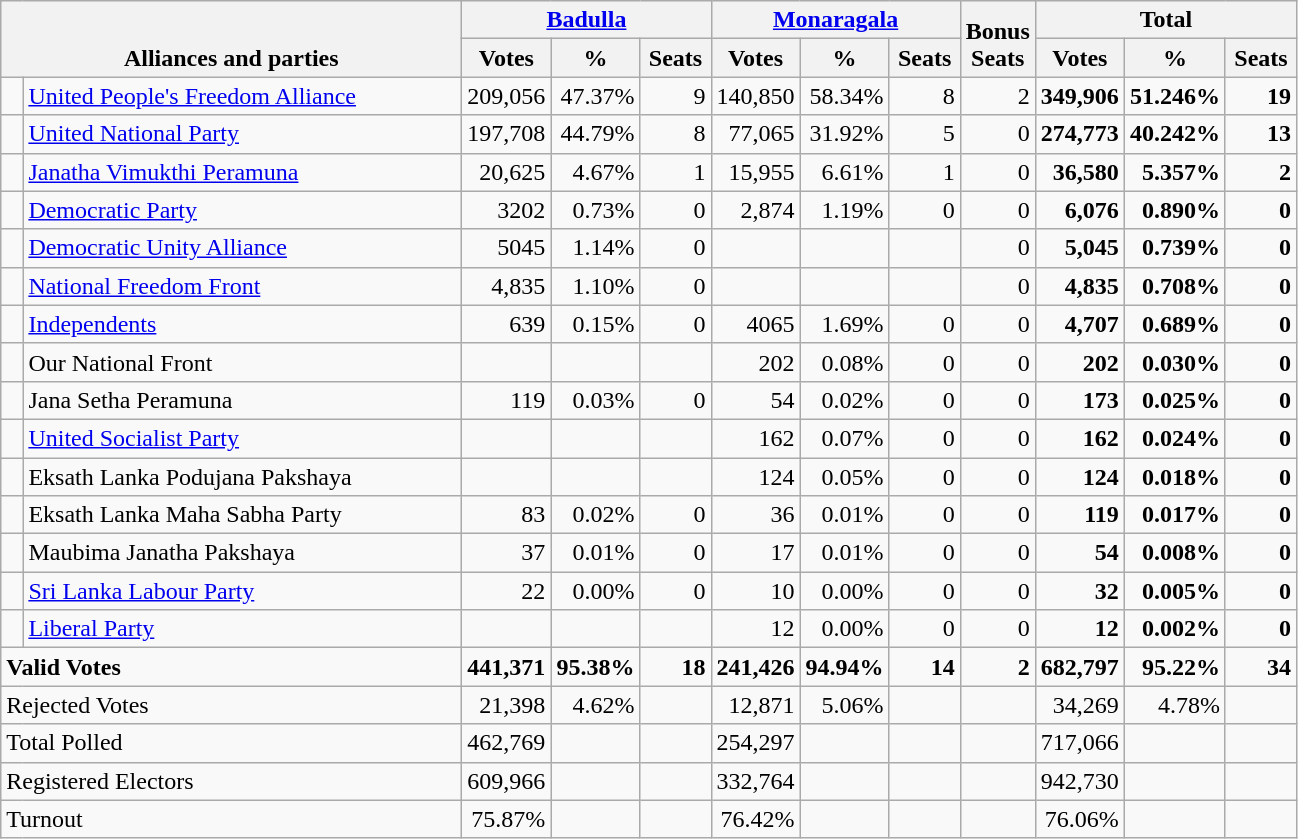<table class="wikitable" border="1" style="text-align:right;">
<tr>
<th valign=bottom rowspan=2 colspan=2 width="300">Alliances and parties</th>
<th colspan=3><a href='#'>Badulla</a></th>
<th colspan=3><a href='#'>Monaragala</a></th>
<th valign=bottom rowspan=2 width="40">Bonus<br>Seats</th>
<th colspan=3>Total</th>
</tr>
<tr>
<th align=center valign=bottom width="50">Votes</th>
<th align=center valign=bottom width="50">%</th>
<th align=center valign=bottom width="40">Seats</th>
<th align=center valign=bottom width="50">Votes</th>
<th align=center valign=bottom width="50">%</th>
<th align=center valign=bottom width="40">Seats</th>
<th align=center valign=bottom width="50">Votes</th>
<th align=center valign=bottom width="50">%</th>
<th align=center valign=bottom width="40">Seats</th>
</tr>
<tr>
<td bgcolor=> </td>
<td align=left><a href='#'>United People's Freedom Alliance</a></td>
<td>209,056</td>
<td>47.37%</td>
<td>9</td>
<td>140,850</td>
<td>58.34%</td>
<td>8</td>
<td>2</td>
<td><strong>349,906</strong></td>
<td><strong>51.246%</strong></td>
<td><strong>19</strong></td>
</tr>
<tr>
<td bgcolor=> </td>
<td align=left><a href='#'>United National Party</a></td>
<td>197,708</td>
<td>44.79%</td>
<td>8</td>
<td>77,065</td>
<td>31.92%</td>
<td>5</td>
<td>0</td>
<td><strong>274,773</strong></td>
<td><strong>40.242%</strong></td>
<td><strong>13</strong></td>
</tr>
<tr>
<td bgcolor=> </td>
<td align=left><a href='#'>Janatha Vimukthi Peramuna</a></td>
<td>20,625</td>
<td>4.67%</td>
<td>1</td>
<td>15,955</td>
<td>6.61%</td>
<td>1</td>
<td>0</td>
<td><strong>36,580</strong></td>
<td><strong>5.357%</strong></td>
<td><strong>2</strong></td>
</tr>
<tr>
<td bgcolor=> </td>
<td align=left><a href='#'>Democratic Party</a></td>
<td>3202</td>
<td>0.73%</td>
<td>0</td>
<td>2,874</td>
<td>1.19%</td>
<td>0</td>
<td>0</td>
<td><strong>6,076</strong></td>
<td><strong>0.890%</strong></td>
<td><strong>0</strong></td>
</tr>
<tr>
<td bgcolor=> </td>
<td align=left><a href='#'>Democratic Unity Alliance</a></td>
<td>5045</td>
<td>1.14%</td>
<td>0</td>
<td></td>
<td></td>
<td></td>
<td>0</td>
<td><strong>5,045</strong></td>
<td><strong>0.739%</strong></td>
<td><strong>0</strong></td>
</tr>
<tr>
<td bgcolor=> </td>
<td align=left><a href='#'>National Freedom Front</a></td>
<td>4,835</td>
<td>1.10%</td>
<td>0</td>
<td></td>
<td></td>
<td></td>
<td>0</td>
<td><strong>4,835</strong></td>
<td><strong>0.708%</strong></td>
<td><strong>0</strong></td>
</tr>
<tr>
<td bgcolor=> </td>
<td align=left><a href='#'>Independents</a></td>
<td>639</td>
<td>0.15%</td>
<td>0</td>
<td>4065</td>
<td>1.69%</td>
<td>0</td>
<td>0</td>
<td><strong>4,707</strong></td>
<td><strong>0.689%</strong></td>
<td><strong>0</strong></td>
</tr>
<tr>
<td></td>
<td align=left>Our National Front</td>
<td></td>
<td></td>
<td></td>
<td>202</td>
<td>0.08%</td>
<td>0</td>
<td>0</td>
<td><strong>202</strong></td>
<td><strong>0.030%</strong></td>
<td><strong>0</strong></td>
</tr>
<tr>
<td></td>
<td align=left>Jana Setha Peramuna</td>
<td>119</td>
<td>0.03%</td>
<td>0</td>
<td>54</td>
<td>0.02%</td>
<td>0</td>
<td>0</td>
<td><strong>173</strong></td>
<td><strong>0.025%</strong></td>
<td><strong>0</strong></td>
</tr>
<tr>
<td bgcolor=> </td>
<td align=left><a href='#'>United Socialist Party</a></td>
<td></td>
<td></td>
<td></td>
<td>162</td>
<td>0.07%</td>
<td>0</td>
<td>0</td>
<td><strong>162</strong></td>
<td><strong>0.024%</strong></td>
<td><strong>0</strong></td>
</tr>
<tr>
<td></td>
<td align=left>Eksath Lanka Podujana Pakshaya</td>
<td></td>
<td></td>
<td></td>
<td>124</td>
<td>0.05%</td>
<td>0</td>
<td>0</td>
<td><strong>124</strong></td>
<td><strong>0.018%</strong></td>
<td><strong>0</strong></td>
</tr>
<tr>
<td></td>
<td align=left>Eksath Lanka Maha Sabha Party</td>
<td>83</td>
<td>0.02%</td>
<td>0</td>
<td>36</td>
<td>0.01%</td>
<td>0</td>
<td>0</td>
<td><strong>119</strong></td>
<td><strong>0.017%</strong></td>
<td><strong>0</strong></td>
</tr>
<tr>
<td></td>
<td align=left>Maubima Janatha Pakshaya</td>
<td>37</td>
<td>0.01%</td>
<td>0</td>
<td>17</td>
<td>0.01%</td>
<td>0</td>
<td>0</td>
<td><strong>54</strong></td>
<td><strong>0.008%</strong></td>
<td><strong>0</strong></td>
</tr>
<tr>
<td></td>
<td align=left><a href='#'>Sri Lanka Labour Party</a></td>
<td>22</td>
<td>0.00%</td>
<td>0</td>
<td>10</td>
<td>0.00%</td>
<td>0</td>
<td>0</td>
<td><strong>32</strong></td>
<td><strong>0.005%</strong></td>
<td><strong>0</strong></td>
</tr>
<tr>
<td></td>
<td align=left><a href='#'>Liberal Party</a></td>
<td></td>
<td></td>
<td></td>
<td>12</td>
<td>0.00%</td>
<td>0</td>
<td>0</td>
<td><strong>12</strong></td>
<td><strong>0.002%</strong></td>
<td><strong>0</strong></td>
</tr>
<tr>
<td colspan=2 align=left><strong>Valid Votes</strong></td>
<td><strong>441,371</strong></td>
<td><strong>95.38%</strong></td>
<td><strong>18</strong></td>
<td><strong>241,426</strong></td>
<td><strong>94.94%</strong></td>
<td><strong>14</strong></td>
<td><strong>2</strong></td>
<td><strong>682,797</strong></td>
<td><strong>95.22%</strong></td>
<td><strong>34</strong></td>
</tr>
<tr>
<td colspan=2 align=left>Rejected Votes</td>
<td>21,398</td>
<td>4.62%</td>
<td></td>
<td>12,871</td>
<td>5.06%</td>
<td></td>
<td></td>
<td>34,269</td>
<td>4.78%</td>
<td></td>
</tr>
<tr>
<td colspan=2 align=left>Total Polled</td>
<td>462,769</td>
<td></td>
<td></td>
<td>254,297</td>
<td></td>
<td></td>
<td></td>
<td>717,066</td>
<td></td>
<td></td>
</tr>
<tr>
<td colspan=2 align=left>Registered Electors</td>
<td>609,966</td>
<td></td>
<td></td>
<td>332,764</td>
<td></td>
<td></td>
<td></td>
<td>942,730</td>
<td></td>
<td></td>
</tr>
<tr>
<td colspan=2 align=left>Turnout</td>
<td>75.87%</td>
<td></td>
<td></td>
<td>76.42%</td>
<td></td>
<td></td>
<td></td>
<td>76.06%</td>
<td></td>
<td></td>
</tr>
</table>
